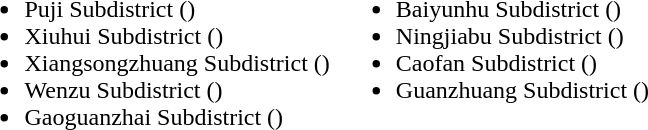<table>
<tr>
<td valign="top"><br><ul><li>Puji Subdistrict ()</li><li>Xiuhui Subdistrict ()</li><li>Xiangsongzhuang Subdistrict ()</li><li>Wenzu Subdistrict ()</li><li>Gaoguanzhai Subdistrict ()</li></ul></td>
<td valign="top"><br><ul><li>Baiyunhu Subdistrict ()</li><li>Ningjiabu Subdistrict ()</li><li>Caofan Subdistrict ()</li><li>Guanzhuang Subdistrict ()</li></ul></td>
</tr>
</table>
